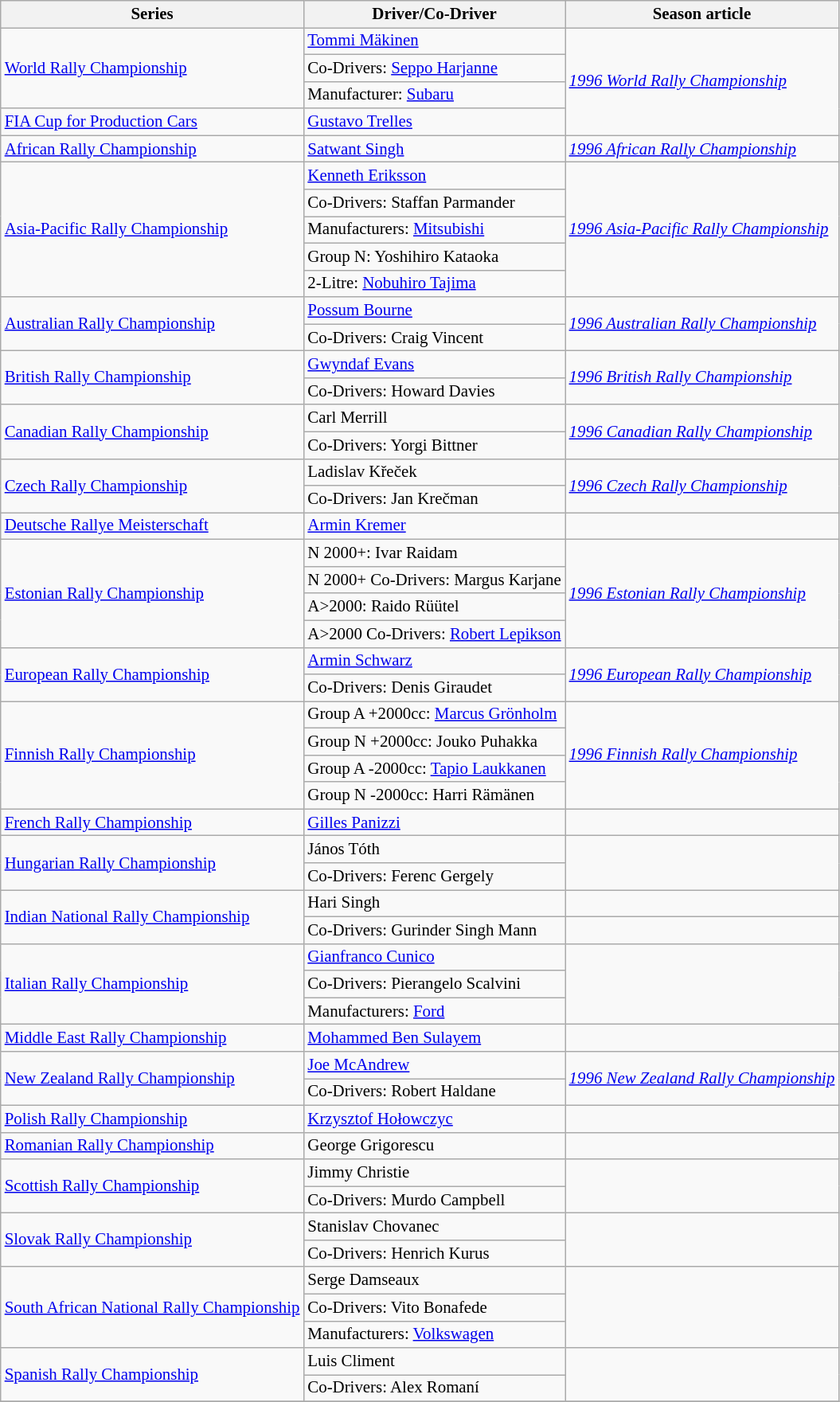<table class="wikitable" style="font-size: 87%;">
<tr>
<th>Series</th>
<th>Driver/Co-Driver</th>
<th>Season article</th>
</tr>
<tr>
<td rowspan=3><a href='#'>World Rally Championship</a></td>
<td> <a href='#'>Tommi Mäkinen</a></td>
<td rowspan=4><em><a href='#'>1996 World Rally Championship</a></em></td>
</tr>
<tr>
<td>Co-Drivers:  <a href='#'>Seppo Harjanne</a></td>
</tr>
<tr>
<td>Manufacturer:  <a href='#'>Subaru</a></td>
</tr>
<tr>
<td><a href='#'>FIA Cup for Production Cars</a></td>
<td> <a href='#'>Gustavo Trelles</a></td>
</tr>
<tr>
<td><a href='#'>African Rally Championship</a></td>
<td> <a href='#'>Satwant Singh</a></td>
<td><em><a href='#'>1996 African Rally Championship</a></em></td>
</tr>
<tr>
<td rowspan=5><a href='#'>Asia-Pacific Rally Championship</a></td>
<td> <a href='#'>Kenneth Eriksson</a></td>
<td rowspan=5><em><a href='#'>1996 Asia-Pacific Rally Championship</a></em></td>
</tr>
<tr>
<td>Co-Drivers:  Staffan Parmander</td>
</tr>
<tr>
<td>Manufacturers:  <a href='#'>Mitsubishi</a></td>
</tr>
<tr>
<td>Group N:  Yoshihiro Kataoka</td>
</tr>
<tr>
<td>2-Litre:  <a href='#'>Nobuhiro Tajima</a></td>
</tr>
<tr>
<td rowspan=2><a href='#'>Australian Rally Championship</a></td>
<td> <a href='#'>Possum Bourne</a></td>
<td rowspan=2><em><a href='#'>1996 Australian Rally Championship</a></em></td>
</tr>
<tr>
<td>Co-Drivers:  Craig Vincent</td>
</tr>
<tr>
<td rowspan=2><a href='#'>British Rally Championship</a></td>
<td> <a href='#'>Gwyndaf Evans</a></td>
<td rowspan=2><em><a href='#'>1996 British Rally Championship</a></em></td>
</tr>
<tr>
<td>Co-Drivers:  Howard Davies</td>
</tr>
<tr>
<td rowspan=2><a href='#'>Canadian Rally Championship</a></td>
<td> Carl Merrill</td>
<td rowspan=2><em><a href='#'>1996 Canadian Rally Championship</a></em></td>
</tr>
<tr>
<td>Co-Drivers:  Yorgi Bittner</td>
</tr>
<tr>
<td rowspan=2><a href='#'>Czech Rally Championship</a></td>
<td> Ladislav Křeček</td>
<td rowspan=2><em><a href='#'>1996 Czech Rally Championship</a></em></td>
</tr>
<tr>
<td>Co-Drivers:  Jan Krečman</td>
</tr>
<tr>
<td><a href='#'>Deutsche Rallye Meisterschaft</a></td>
<td> <a href='#'>Armin Kremer</a></td>
<td></td>
</tr>
<tr>
<td rowspan=4><a href='#'>Estonian Rally Championship</a></td>
<td>N 2000+:  Ivar Raidam</td>
<td rowspan=4><em><a href='#'>1996 Estonian Rally Championship</a></em></td>
</tr>
<tr>
<td>N 2000+ Co-Drivers:  Margus Karjane</td>
</tr>
<tr>
<td>A>2000:  Raido Rüütel</td>
</tr>
<tr>
<td>A>2000 Co-Drivers:  <a href='#'>Robert Lepikson</a></td>
</tr>
<tr>
<td rowspan=2><a href='#'>European Rally Championship</a></td>
<td> <a href='#'>Armin Schwarz</a></td>
<td rowspan=2><em><a href='#'>1996 European Rally Championship</a></em></td>
</tr>
<tr>
<td>Co-Drivers:  Denis Giraudet</td>
</tr>
<tr>
<td rowspan=4><a href='#'>Finnish Rally Championship</a></td>
<td>Group A +2000cc:  <a href='#'>Marcus Grönholm</a></td>
<td rowspan=4><em><a href='#'>1996 Finnish Rally Championship</a></em></td>
</tr>
<tr>
<td>Group N +2000cc:  Jouko Puhakka</td>
</tr>
<tr>
<td>Group A -2000cc:  <a href='#'>Tapio Laukkanen</a></td>
</tr>
<tr>
<td>Group N -2000cc:  Harri Rämänen</td>
</tr>
<tr>
<td><a href='#'>French Rally Championship</a></td>
<td> <a href='#'>Gilles Panizzi</a></td>
<td></td>
</tr>
<tr>
<td rowspan=2><a href='#'>Hungarian Rally Championship</a></td>
<td> János Tóth</td>
<td rowspan=2></td>
</tr>
<tr>
<td>Co-Drivers:  Ferenc Gergely</td>
</tr>
<tr>
<td rowspan=2><a href='#'>Indian National Rally Championship</a></td>
<td> Hari Singh</td>
<td></td>
</tr>
<tr>
<td>Co-Drivers:  Gurinder Singh Mann</td>
</tr>
<tr>
<td rowspan=3><a href='#'>Italian Rally Championship</a></td>
<td> <a href='#'>Gianfranco Cunico</a></td>
<td rowspan=3></td>
</tr>
<tr>
<td>Co-Drivers:  Pierangelo Scalvini</td>
</tr>
<tr>
<td>Manufacturers:  <a href='#'>Ford</a></td>
</tr>
<tr>
<td><a href='#'>Middle East Rally Championship</a></td>
<td> <a href='#'>Mohammed Ben Sulayem</a></td>
<td></td>
</tr>
<tr>
<td rowspan=2><a href='#'>New Zealand Rally Championship</a></td>
<td> <a href='#'>Joe McAndrew</a></td>
<td rowspan=2><em><a href='#'>1996 New Zealand Rally Championship</a></em></td>
</tr>
<tr>
<td>Co-Drivers:  Robert Haldane</td>
</tr>
<tr>
<td><a href='#'>Polish Rally Championship</a></td>
<td> <a href='#'>Krzysztof Hołowczyc</a></td>
<td></td>
</tr>
<tr>
<td><a href='#'>Romanian Rally Championship</a></td>
<td> George Grigorescu</td>
<td></td>
</tr>
<tr>
<td rowspan=2><a href='#'>Scottish Rally Championship</a></td>
<td> Jimmy Christie</td>
<td rowspan=2></td>
</tr>
<tr>
<td>Co-Drivers:  Murdo Campbell</td>
</tr>
<tr>
<td rowspan=2><a href='#'>Slovak Rally Championship</a></td>
<td> Stanislav Chovanec</td>
<td rowspan=2></td>
</tr>
<tr>
<td>Co-Drivers:  Henrich Kurus</td>
</tr>
<tr>
<td rowspan=3><a href='#'>South African National Rally Championship</a></td>
<td> Serge Damseaux</td>
<td rowspan=3></td>
</tr>
<tr>
<td>Co-Drivers:  Vito Bonafede</td>
</tr>
<tr>
<td>Manufacturers:  <a href='#'>Volkswagen</a></td>
</tr>
<tr>
<td rowspan=2><a href='#'>Spanish Rally Championship</a></td>
<td> Luis Climent</td>
<td rowspan=2></td>
</tr>
<tr>
<td>Co-Drivers:  Alex Romaní</td>
</tr>
<tr>
</tr>
</table>
